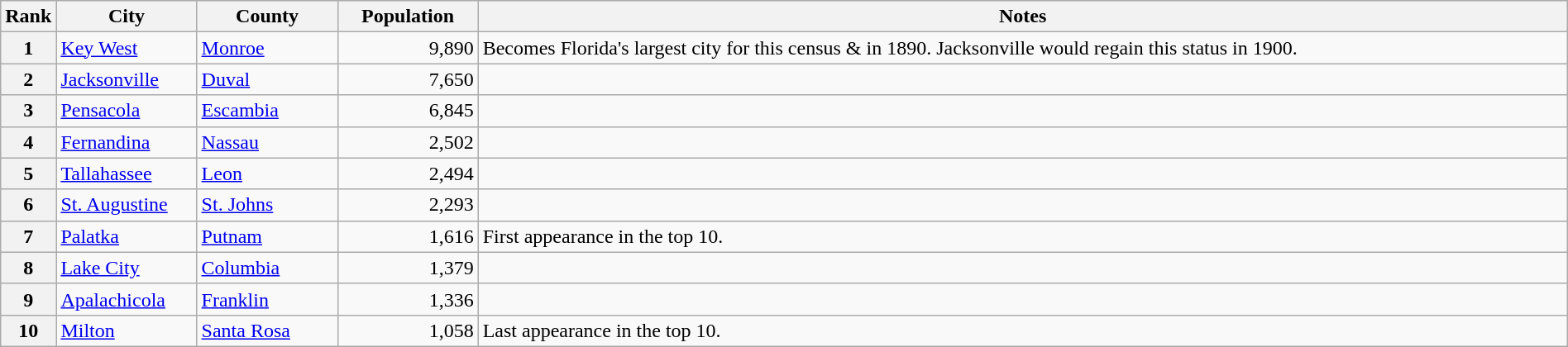<table class="wikitable plainrowheaders" style="width:100%">
<tr>
<th scope="col" style="width:3%;">Rank</th>
<th scope="col" style="width:9%;">City</th>
<th scope="col" style="width:9%;">County</th>
<th scope="col" style="width:9%;">Population</th>
<th scope="col" style="width:70%;">Notes</th>
</tr>
<tr>
<th scope="row">1</th>
<td><a href='#'>Key West</a></td>
<td><a href='#'>Monroe</a></td>
<td align="right">9,890</td>
<td>Becomes Florida's largest city for this census & in 1890. Jacksonville would regain this status in 1900.</td>
</tr>
<tr>
<th scope="row">2</th>
<td><a href='#'>Jacksonville</a></td>
<td><a href='#'>Duval</a></td>
<td align="right">7,650</td>
<td></td>
</tr>
<tr>
<th scope="row">3</th>
<td><a href='#'>Pensacola</a></td>
<td><a href='#'>Escambia</a></td>
<td align="right">6,845</td>
<td></td>
</tr>
<tr>
<th scope="row">4</th>
<td><a href='#'>Fernandina</a></td>
<td><a href='#'>Nassau</a></td>
<td align="right">2,502</td>
<td></td>
</tr>
<tr>
<th scope="row">5</th>
<td><a href='#'>Tallahassee</a></td>
<td><a href='#'>Leon</a></td>
<td align="right">2,494</td>
<td></td>
</tr>
<tr>
<th scope="row">6</th>
<td><a href='#'>St. Augustine</a></td>
<td><a href='#'>St. Johns</a></td>
<td align="right">2,293</td>
<td></td>
</tr>
<tr>
<th scope="row">7</th>
<td><a href='#'>Palatka</a></td>
<td><a href='#'>Putnam</a></td>
<td align="right">1,616</td>
<td>First appearance in the top 10.</td>
</tr>
<tr>
<th scope="row">8</th>
<td><a href='#'>Lake City</a></td>
<td><a href='#'>Columbia</a></td>
<td align="right">1,379</td>
<td></td>
</tr>
<tr>
<th scope="row">9</th>
<td><a href='#'>Apalachicola</a></td>
<td><a href='#'>Franklin</a></td>
<td align="right">1,336</td>
<td></td>
</tr>
<tr>
<th scope="row">10</th>
<td><a href='#'>Milton</a></td>
<td><a href='#'>Santa Rosa</a></td>
<td align="right">1,058</td>
<td>Last appearance in the top 10.</td>
</tr>
</table>
